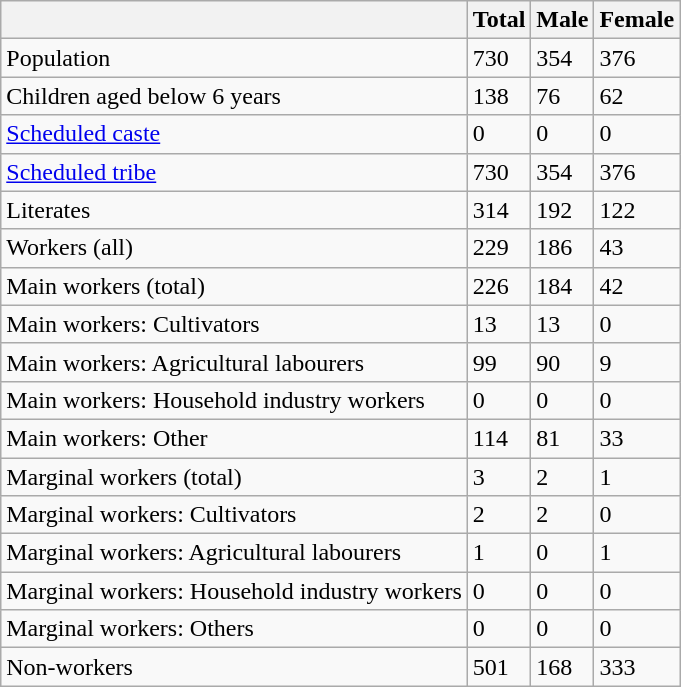<table class="wikitable sortable">
<tr>
<th></th>
<th>Total</th>
<th>Male</th>
<th>Female</th>
</tr>
<tr>
<td>Population</td>
<td>730</td>
<td>354</td>
<td>376</td>
</tr>
<tr>
<td>Children aged below 6 years</td>
<td>138</td>
<td>76</td>
<td>62</td>
</tr>
<tr>
<td><a href='#'>Scheduled caste</a></td>
<td>0</td>
<td>0</td>
<td>0</td>
</tr>
<tr>
<td><a href='#'>Scheduled tribe</a></td>
<td>730</td>
<td>354</td>
<td>376</td>
</tr>
<tr>
<td>Literates</td>
<td>314</td>
<td>192</td>
<td>122</td>
</tr>
<tr>
<td>Workers (all)</td>
<td>229</td>
<td>186</td>
<td>43</td>
</tr>
<tr>
<td>Main workers (total)</td>
<td>226</td>
<td>184</td>
<td>42</td>
</tr>
<tr>
<td>Main workers: Cultivators</td>
<td>13</td>
<td>13</td>
<td>0</td>
</tr>
<tr>
<td>Main workers: Agricultural labourers</td>
<td>99</td>
<td>90</td>
<td>9</td>
</tr>
<tr>
<td>Main workers: Household industry workers</td>
<td>0</td>
<td>0</td>
<td>0</td>
</tr>
<tr>
<td>Main workers: Other</td>
<td>114</td>
<td>81</td>
<td>33</td>
</tr>
<tr>
<td>Marginal workers (total)</td>
<td>3</td>
<td>2</td>
<td>1</td>
</tr>
<tr>
<td>Marginal workers: Cultivators</td>
<td>2</td>
<td>2</td>
<td>0</td>
</tr>
<tr>
<td>Marginal workers: Agricultural labourers</td>
<td>1</td>
<td>0</td>
<td>1</td>
</tr>
<tr>
<td>Marginal workers: Household industry workers</td>
<td>0</td>
<td>0</td>
<td>0</td>
</tr>
<tr>
<td>Marginal workers: Others</td>
<td>0</td>
<td>0</td>
<td>0</td>
</tr>
<tr>
<td>Non-workers</td>
<td>501</td>
<td>168</td>
<td>333</td>
</tr>
</table>
